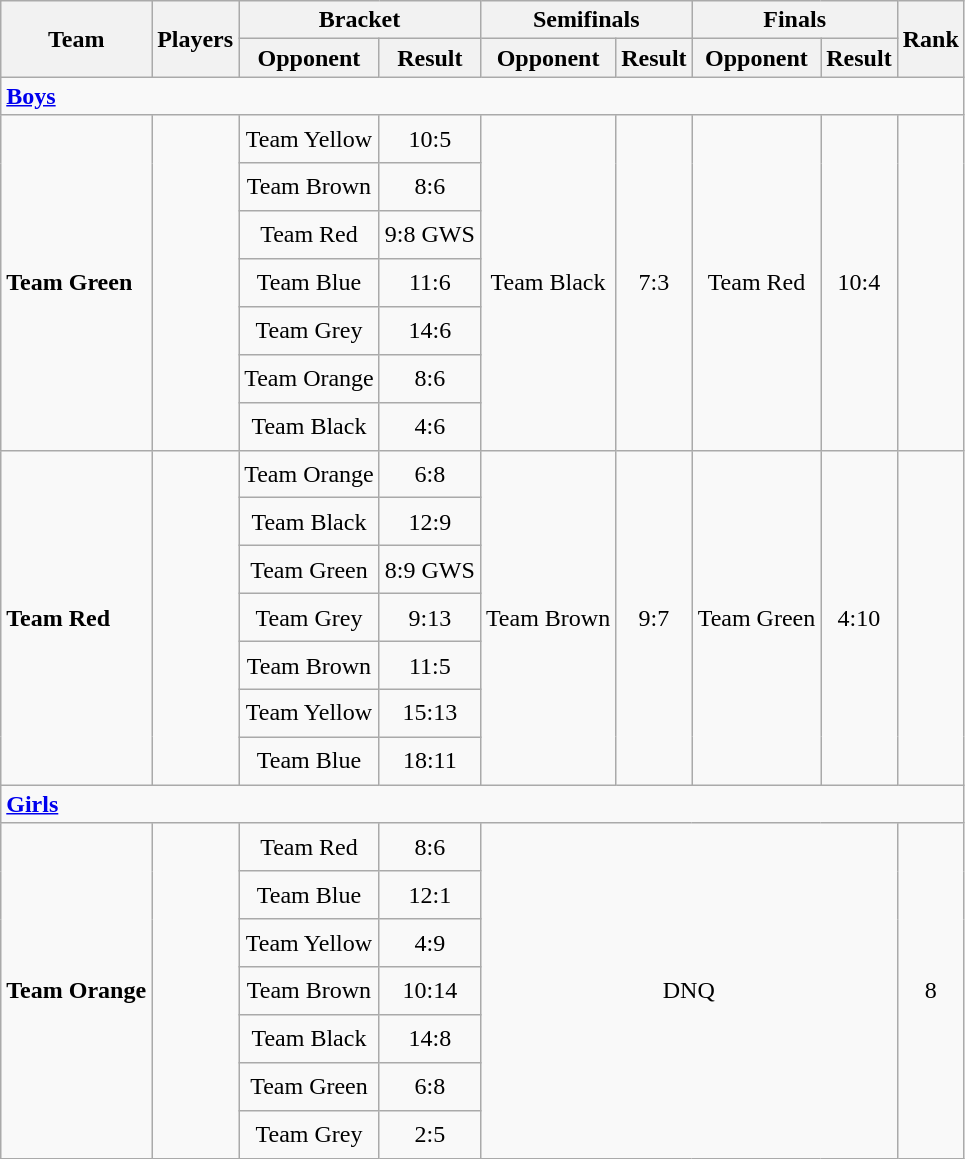<table class="wikitable" style="text-align:center" style="font-size:90%">
<tr>
<th rowspan="2">Team</th>
<th rowspan="2">Players</th>
<th colspan="2">Bracket</th>
<th colspan="2">Semifinals</th>
<th colspan="2">Finals</th>
<th rowspan="2">Rank</th>
</tr>
<tr>
<th>Opponent</th>
<th>Result</th>
<th>Opponent</th>
<th>Result</th>
<th>Opponent</th>
<th>Result</th>
</tr>
<tr>
<td colspan="9" style="text-align:left"><strong><a href='#'>Boys</a></strong></td>
</tr>
<tr>
<td rowspan="7" style="text-align:left"><strong>Team Green</strong></td>
<td rowspan="7" style="text-align:left"><br><br><br><br><br><br><br><br><br><br><br><br></td>
<td>Team Yellow</td>
<td>10:5</td>
<td rowspan="7">Team Black</td>
<td rowspan="7">7:3</td>
<td rowspan="7">Team Red</td>
<td rowspan="7">10:4</td>
<td rowspan="7"></td>
</tr>
<tr>
<td>Team Brown</td>
<td>8:6</td>
</tr>
<tr>
<td>Team Red</td>
<td>9:8 GWS</td>
</tr>
<tr>
<td>Team Blue</td>
<td>11:6</td>
</tr>
<tr>
<td>Team Grey</td>
<td>14:6</td>
</tr>
<tr>
<td>Team Orange</td>
<td>8:6</td>
</tr>
<tr>
<td>Team Black</td>
<td>4:6</td>
</tr>
<tr>
<td rowspan="7" style="text-align:left"><strong>Team Red</strong></td>
<td rowspan="7" style="text-align:left"><br><br><br><br><br><br><br><br><br><br><br><br></td>
<td>Team Orange</td>
<td>6:8</td>
<td rowspan="7">Team Brown</td>
<td rowspan="7">9:7</td>
<td rowspan="7">Team Green</td>
<td rowspan="7">4:10</td>
<td rowspan="7"></td>
</tr>
<tr>
<td>Team Black</td>
<td>12:9</td>
</tr>
<tr>
<td>Team Green</td>
<td>8:9 GWS</td>
</tr>
<tr>
<td>Team Grey</td>
<td>9:13</td>
</tr>
<tr>
<td>Team Brown</td>
<td>11:5</td>
</tr>
<tr>
<td>Team Yellow</td>
<td>15:13</td>
</tr>
<tr>
<td>Team Blue</td>
<td>18:11</td>
</tr>
<tr>
<td colspan="9" style="text-align:left"><strong><a href='#'>Girls</a></strong></td>
</tr>
<tr>
<td rowspan="7" style="text-align:left"><strong>Team Orange</strong></td>
<td rowspan="7" style="text-align:left"><br><br><br><br><br><br><br><br><br><br><br><br></td>
<td>Team Red</td>
<td>8:6</td>
<td colspan="4" rowspan="7">DNQ</td>
<td rowspan="7">8</td>
</tr>
<tr>
<td>Team Blue</td>
<td>12:1</td>
</tr>
<tr>
<td>Team Yellow</td>
<td>4:9</td>
</tr>
<tr>
<td>Team Brown</td>
<td>10:14</td>
</tr>
<tr>
<td>Team Black</td>
<td>14:8</td>
</tr>
<tr>
<td>Team Green</td>
<td>6:8</td>
</tr>
<tr>
<td>Team Grey</td>
<td>2:5</td>
</tr>
</table>
